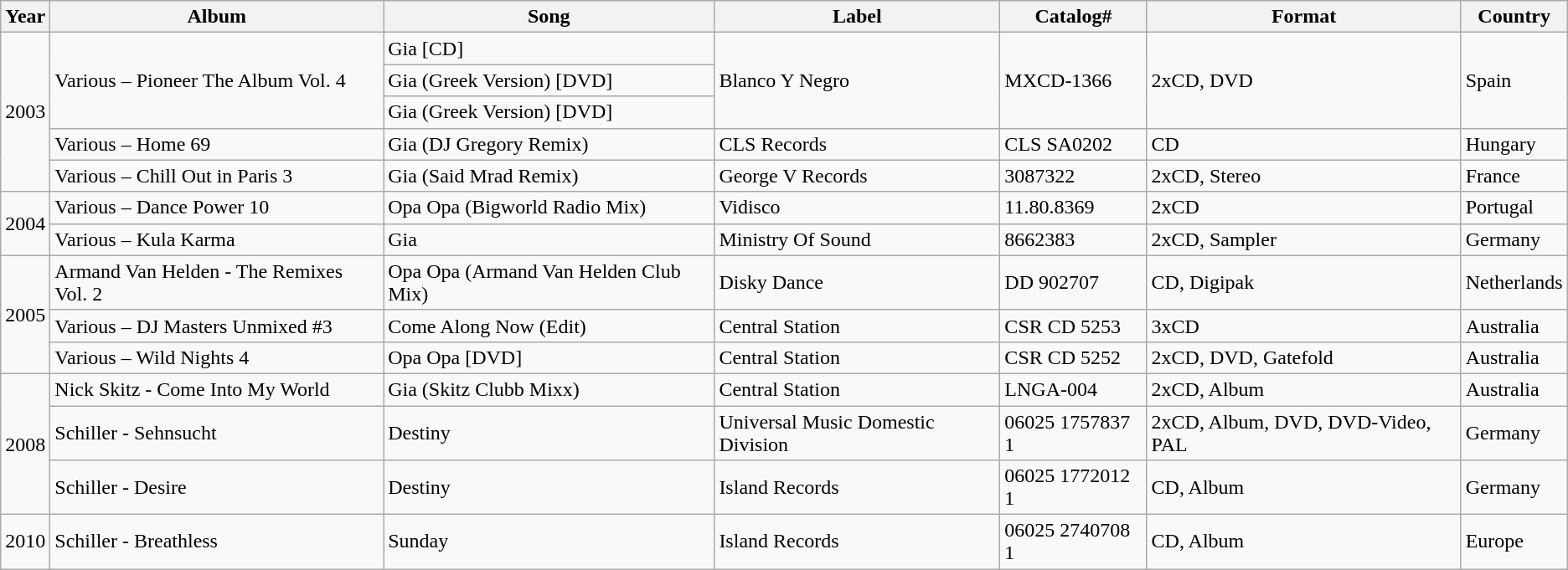<table class="wikitable">
<tr>
<th>Year</th>
<th>Album</th>
<th>Song</th>
<th>Label</th>
<th>Catalog#</th>
<th>Format</th>
<th>Country</th>
</tr>
<tr>
<td rowspan="5">2003</td>
<td rowspan="3">Various – Pioneer The Album Vol. 4</td>
<td>Gia [CD]</td>
<td rowspan="3">Blanco Y Negro</td>
<td rowspan="3">MXCD-1366</td>
<td rowspan="3">2xCD, DVD</td>
<td rowspan="3">Spain</td>
</tr>
<tr>
<td>Gia (Greek Version) [DVD]</td>
</tr>
<tr>
<td>Gia (Greek Version) [DVD]</td>
</tr>
<tr>
<td>Various – Home 69</td>
<td>Gia (DJ Gregory Remix)</td>
<td>CLS Records</td>
<td>CLS SA0202</td>
<td>CD</td>
<td>Hungary</td>
</tr>
<tr>
<td>Various – Chill Out in Paris 3</td>
<td>Gia (Said Mrad Remix)</td>
<td>George V Records</td>
<td>3087322</td>
<td>2xCD, Stereo</td>
<td>France</td>
</tr>
<tr>
<td rowspan="2">2004</td>
<td>Various – Dance Power 10</td>
<td>Opa Opa (Bigworld Radio Mix)</td>
<td>Vidisco</td>
<td>11.80.8369</td>
<td>2xCD</td>
<td>Portugal</td>
</tr>
<tr>
<td>Various – Kula Karma</td>
<td>Gia</td>
<td>Ministry Of Sound</td>
<td>8662383</td>
<td>2xCD, Sampler</td>
<td>Germany</td>
</tr>
<tr>
<td rowspan="3">2005</td>
<td>Armand Van Helden - The Remixes Vol. 2</td>
<td>Opa Opa (Armand Van Helden Club Mix)</td>
<td>Disky Dance</td>
<td>DD 902707</td>
<td>CD, Digipak</td>
<td>Netherlands</td>
</tr>
<tr>
<td>Various – DJ Masters Unmixed #3</td>
<td>Come Along Now (Edit)</td>
<td>Central Station</td>
<td>CSR CD 5253</td>
<td>3xCD</td>
<td>Australia</td>
</tr>
<tr>
<td>Various – Wild Nights 4</td>
<td>Opa Opa [DVD]</td>
<td>Central Station</td>
<td>CSR CD 5252</td>
<td>2xCD, DVD, Gatefold</td>
<td>Australia</td>
</tr>
<tr>
<td rowspan="3">2008</td>
<td>Nick Skitz - Come Into My World</td>
<td>Gia (Skitz Clubb Mixx)</td>
<td>Central Station</td>
<td>LNGA-004</td>
<td>2xCD, Album</td>
<td>Australia</td>
</tr>
<tr>
<td>Schiller - Sehnsucht</td>
<td>Destiny</td>
<td>Universal Music Domestic Division</td>
<td>06025 1757837 1</td>
<td>2xCD, Album, DVD, DVD-Video, PAL</td>
<td>Germany</td>
</tr>
<tr>
<td>Schiller - Desire</td>
<td>Destiny</td>
<td>Island Records</td>
<td>06025 1772012 1</td>
<td>CD, Album</td>
<td>Germany</td>
</tr>
<tr>
<td rowspan="3">2010</td>
<td>Schiller - Breathless</td>
<td>Sunday</td>
<td>Island Records</td>
<td>06025 2740708 1</td>
<td>CD, Album</td>
<td>Europe</td>
</tr>
</table>
